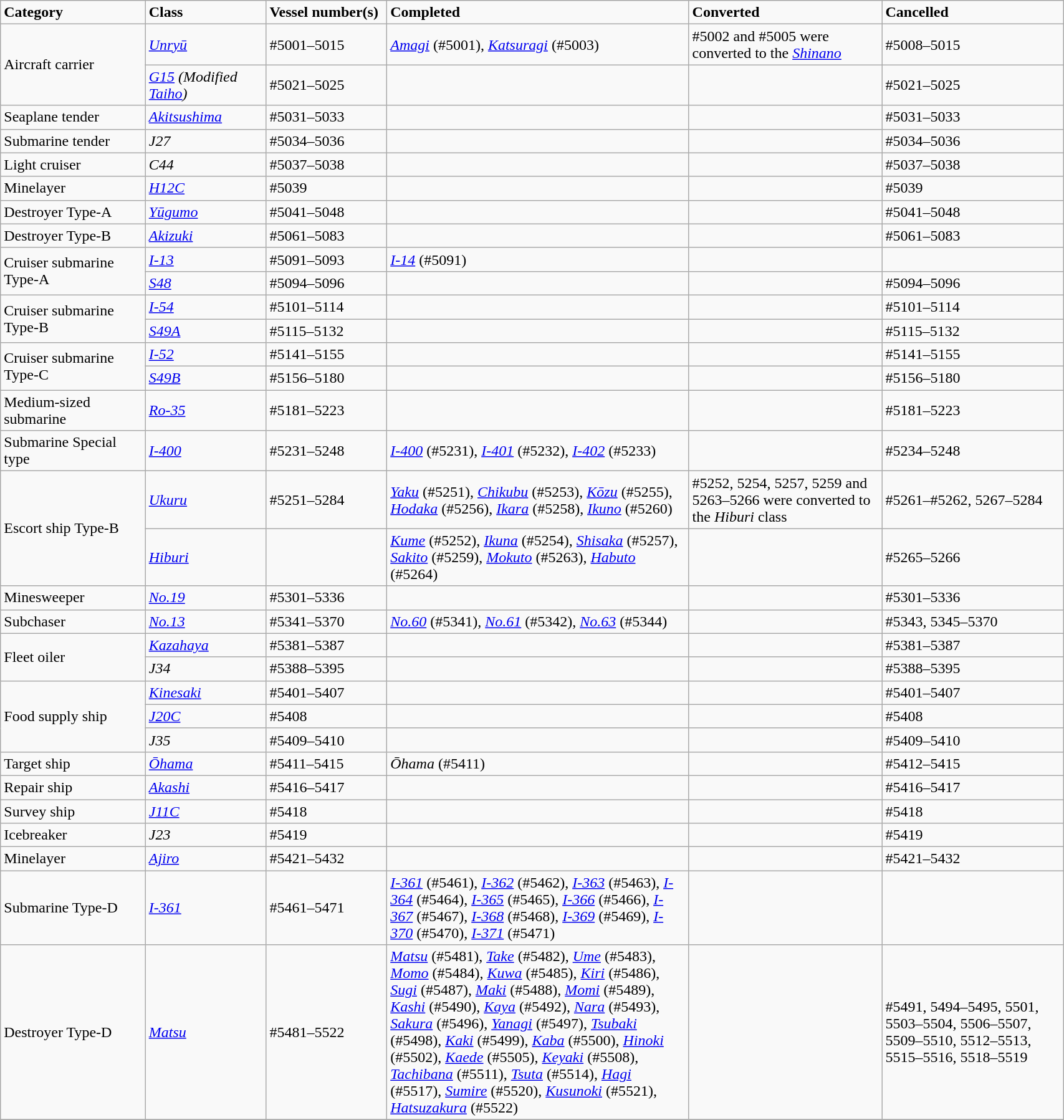<table class="wikitable" width="90%">
<tr>
<td width="12%"><strong>Category</strong></td>
<td width="10%"><strong>Class</strong></td>
<td width="10%"><strong>Vessel number(s)</strong></td>
<td width="25%"><strong>Completed</strong></td>
<td width="16%"><strong>Converted</strong></td>
<td width="15%"><strong>Cancelled</strong></td>
</tr>
<tr>
<td rowspan="2">Aircraft carrier</td>
<td><em><a href='#'>Unryū</a></em></td>
<td>#5001–5015</td>
<td><em><a href='#'>Amagi</a></em> (#5001), <em><a href='#'>Katsuragi</a></em> (#5003)</td>
<td>#5002 and #5005 were converted to the <em><a href='#'>Shinano</a></em></td>
<td>#5008–5015</td>
</tr>
<tr>
<td><em><a href='#'>G15</a> (Modified <a href='#'>Taiho</a>)</em></td>
<td>#5021–5025</td>
<td></td>
<td></td>
<td>#5021–5025</td>
</tr>
<tr>
<td>Seaplane tender</td>
<td><em><a href='#'>Akitsushima</a></em></td>
<td>#5031–5033</td>
<td></td>
<td></td>
<td>#5031–5033</td>
</tr>
<tr>
<td>Submarine tender</td>
<td><em>J27</em></td>
<td>#5034–5036</td>
<td></td>
<td></td>
<td>#5034–5036</td>
</tr>
<tr>
<td>Light cruiser</td>
<td><em>C44</em></td>
<td>#5037–5038</td>
<td></td>
<td></td>
<td>#5037–5038</td>
</tr>
<tr>
<td>Minelayer</td>
<td><em><a href='#'>H12C</a></em></td>
<td>#5039</td>
<td></td>
<td></td>
<td>#5039</td>
</tr>
<tr>
<td>Destroyer Type-A</td>
<td><em><a href='#'>Yūgumo</a></em></td>
<td>#5041–5048</td>
<td></td>
<td></td>
<td>#5041–5048</td>
</tr>
<tr>
<td>Destroyer Type-B</td>
<td><em><a href='#'>Akizuki</a></em></td>
<td>#5061–5083</td>
<td></td>
<td></td>
<td>#5061–5083</td>
</tr>
<tr>
<td rowspan="2">Cruiser submarine Type-A</td>
<td><em><a href='#'>I-13</a></em></td>
<td>#5091–5093</td>
<td><em><a href='#'>I-14</a></em> (#5091)</td>
<td></td>
<td></td>
</tr>
<tr>
<td><em><a href='#'>S48</a></em></td>
<td>#5094–5096</td>
<td></td>
<td></td>
<td>#5094–5096</td>
</tr>
<tr>
<td rowspan="2">Cruiser submarine Type-B</td>
<td><em><a href='#'>I-54</a></em></td>
<td>#5101–5114</td>
<td></td>
<td></td>
<td>#5101–5114</td>
</tr>
<tr>
<td><em><a href='#'>S49A</a></em></td>
<td>#5115–5132</td>
<td></td>
<td></td>
<td>#5115–5132</td>
</tr>
<tr>
<td rowspan="2">Cruiser submarine Type-C</td>
<td><em><a href='#'>I-52</a></em></td>
<td>#5141–5155</td>
<td></td>
<td></td>
<td>#5141–5155</td>
</tr>
<tr>
<td><em><a href='#'>S49B</a></em></td>
<td>#5156–5180</td>
<td></td>
<td></td>
<td>#5156–5180</td>
</tr>
<tr>
<td>Medium-sized submarine</td>
<td><em><a href='#'>Ro-35</a></em></td>
<td>#5181–5223</td>
<td></td>
<td></td>
<td>#5181–5223</td>
</tr>
<tr>
<td>Submarine Special type</td>
<td><em><a href='#'>I-400</a></em></td>
<td>#5231–5248</td>
<td><em><a href='#'>I-400</a></em> (#5231), <em><a href='#'>I-401</a></em> (#5232), <em><a href='#'>I-402</a></em> (#5233)</td>
<td></td>
<td>#5234–5248</td>
</tr>
<tr>
<td rowspan="2">Escort ship Type-B</td>
<td><em><a href='#'>Ukuru</a></em></td>
<td>#5251–5284</td>
<td><em><a href='#'>Yaku</a></em> (#5251), <em><a href='#'>Chikubu</a></em> (#5253), <em><a href='#'>Kōzu</a></em> (#5255), <em><a href='#'>Hodaka</a></em> (#5256), <em><a href='#'>Ikara</a></em> (#5258), <em><a href='#'>Ikuno</a></em> (#5260)</td>
<td>#5252, 5254, 5257, 5259 and 5263–5266 were converted to the <em>Hiburi</em> class</td>
<td>#5261–#5262, 5267–5284</td>
</tr>
<tr>
<td><em><a href='#'>Hiburi</a></em></td>
<td></td>
<td><em><a href='#'>Kume</a></em> (#5252), <em><a href='#'>Ikuna</a></em> (#5254), <em><a href='#'>Shisaka</a></em> (#5257), <em><a href='#'>Sakito</a></em> (#5259), <em><a href='#'>Mokuto</a></em> (#5263), <em><a href='#'>Habuto</a></em> (#5264)</td>
<td></td>
<td>#5265–5266</td>
</tr>
<tr>
<td>Minesweeper</td>
<td><em><a href='#'>No.19</a></em></td>
<td>#5301–5336</td>
<td></td>
<td></td>
<td>#5301–5336</td>
</tr>
<tr>
<td>Subchaser</td>
<td><em><a href='#'>No.13</a></em></td>
<td>#5341–5370</td>
<td><em><a href='#'>No.60</a></em> (#5341), <em><a href='#'>No.61</a></em> (#5342), <em><a href='#'>No.63</a></em> (#5344)</td>
<td></td>
<td>#5343, 5345–5370</td>
</tr>
<tr>
<td rowspan="2">Fleet oiler</td>
<td><em><a href='#'>Kazahaya</a></em></td>
<td>#5381–5387</td>
<td></td>
<td></td>
<td>#5381–5387</td>
</tr>
<tr>
<td><em>J34</em></td>
<td>#5388–5395</td>
<td></td>
<td></td>
<td>#5388–5395</td>
</tr>
<tr>
<td rowspan="3">Food supply ship</td>
<td><em><a href='#'>Kinesaki</a></em></td>
<td>#5401–5407</td>
<td></td>
<td></td>
<td>#5401–5407</td>
</tr>
<tr>
<td><em><a href='#'>J20C</a></em></td>
<td>#5408</td>
<td></td>
<td></td>
<td>#5408</td>
</tr>
<tr>
<td><em>J35</em></td>
<td>#5409–5410</td>
<td></td>
<td></td>
<td>#5409–5410</td>
</tr>
<tr>
<td>Target ship</td>
<td><em><a href='#'>Ōhama</a></em></td>
<td>#5411–5415</td>
<td><em>Ōhama</em> (#5411)</td>
<td></td>
<td>#5412–5415</td>
</tr>
<tr>
<td>Repair ship</td>
<td><em><a href='#'>Akashi</a></em></td>
<td>#5416–5417</td>
<td></td>
<td></td>
<td>#5416–5417</td>
</tr>
<tr>
<td>Survey ship</td>
<td><em><a href='#'>J11C</a></em></td>
<td>#5418</td>
<td></td>
<td></td>
<td>#5418</td>
</tr>
<tr>
<td>Icebreaker</td>
<td><em>J23</em></td>
<td>#5419</td>
<td></td>
<td></td>
<td>#5419</td>
</tr>
<tr>
<td>Minelayer</td>
<td><em><a href='#'>Ajiro</a></em></td>
<td>#5421–5432</td>
<td></td>
<td></td>
<td>#5421–5432</td>
</tr>
<tr>
<td>Submarine Type-D</td>
<td><em><a href='#'>I-361</a></em></td>
<td>#5461–5471</td>
<td><em><a href='#'>I-361</a></em> (#5461), <em><a href='#'>I-362</a></em> (#5462), <em><a href='#'>I-363</a></em> (#5463), <em><a href='#'>I-364</a></em> (#5464), <em><a href='#'>I-365</a></em> (#5465), <em><a href='#'>I-366</a></em> (#5466), <em><a href='#'>I-367</a></em> (#5467), <em><a href='#'>I-368</a></em> (#5468), <em><a href='#'>I-369</a></em> (#5469), <em><a href='#'>I-370</a></em> (#5470), <em><a href='#'>I-371</a></em> (#5471)</td>
<td></td>
<td></td>
</tr>
<tr>
<td>Destroyer Type-D</td>
<td><em><a href='#'>Matsu</a></em></td>
<td>#5481–5522</td>
<td><em><a href='#'>Matsu</a></em> (#5481), <em><a href='#'>Take</a></em> (#5482), <em><a href='#'>Ume</a></em> (#5483), <em><a href='#'>Momo</a></em> (#5484), <em><a href='#'>Kuwa</a></em> (#5485), <em><a href='#'>Kiri</a></em> (#5486), <em><a href='#'>Sugi</a></em> (#5487), <em><a href='#'>Maki</a></em> (#5488), <em><a href='#'>Momi</a></em> (#5489), <em><a href='#'>Kashi</a></em> (#5490), <em><a href='#'>Kaya</a></em> (#5492), <em><a href='#'>Nara</a></em> (#5493), <em><a href='#'>Sakura</a></em> (#5496), <em><a href='#'>Yanagi</a></em> (#5497), <em><a href='#'>Tsubaki</a></em> (#5498), <em><a href='#'>Kaki</a></em> (#5499), <em><a href='#'>Kaba</a></em> (#5500), <em><a href='#'>Hinoki</a></em> (#5502), <em><a href='#'>Kaede</a></em> (#5505), <em><a href='#'>Keyaki</a></em> (#5508), <em><a href='#'>Tachibana</a></em> (#5511), <em><a href='#'>Tsuta</a></em> (#5514), <em><a href='#'>Hagi</a></em> (#5517), <em><a href='#'>Sumire</a></em> (#5520), <em><a href='#'>Kusunoki</a></em> (#5521), <em><a href='#'>Hatsuzakura</a></em> (#5522)</td>
<td></td>
<td>#5491, 5494–5495, 5501, 5503–5504, 5506–5507, 5509–5510, 5512–5513, 5515–5516, 5518–5519</td>
</tr>
<tr>
</tr>
</table>
